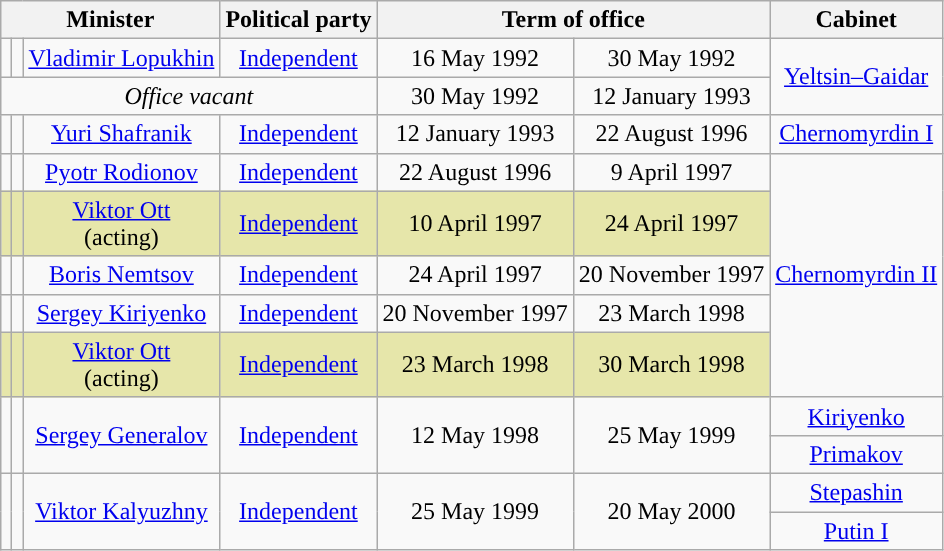<table class="wikitable" style="text-align:center;">
<tr>
<th colspan=3>Minister</th>
<th>Political party</th>
<th colspan=2>Term of office</th>
<th>Cabinet</th>
</tr>
<tr>
<td style="background: "></td>
<td></td>
<td><a href='#'>Vladimir Lopukhin</a></td>
<td><a href='#'>Independent</a></td>
<td>16 May 1992</td>
<td>30 May 1992</td>
<td rowspan=2><a href='#'>Yeltsin–Gaidar</a></td>
</tr>
<tr>
<td colspan=4><em>Office vacant</em></td>
<td>30 May 1992</td>
<td>12 January 1993</td>
</tr>
<tr>
<td style="background: "></td>
<td></td>
<td><a href='#'>Yuri Shafranik</a></td>
<td><a href='#'>Independent</a></td>
<td>12 January 1993</td>
<td>22 August 1996</td>
<td><a href='#'>Chernomyrdin I</a></td>
</tr>
<tr>
<td style="background: "></td>
<td></td>
<td><a href='#'>Pyotr Rodionov</a></td>
<td><a href='#'>Independent</a></td>
<td>22 August 1996</td>
<td>9 April 1997</td>
<td rowspan=5><a href='#'>Chernomyrdin II</a></td>
</tr>
<tr bgcolor=#E6E6AA>
<td style="background: "></td>
<td></td>
<td><a href='#'>Viktor Ott</a><br>(acting)</td>
<td><a href='#'>Independent</a></td>
<td>10 April 1997</td>
<td>24 April 1997</td>
</tr>
<tr>
<td style="background: "></td>
<td></td>
<td><a href='#'>Boris Nemtsov</a></td>
<td><a href='#'>Independent</a></td>
<td>24 April 1997</td>
<td>20 November 1997</td>
</tr>
<tr>
<td style="background: "></td>
<td></td>
<td><a href='#'>Sergey Kiriyenko</a></td>
<td><a href='#'>Independent</a></td>
<td>20 November 1997</td>
<td>23 March 1998</td>
</tr>
<tr bgcolor=#E6E6AA>
<td style="background: "></td>
<td></td>
<td><a href='#'>Viktor Ott</a><br>(acting)</td>
<td><a href='#'>Independent</a></td>
<td>23 March 1998</td>
<td>30 March 1998</td>
</tr>
<tr>
<td rowspan=2 style="background: "></td>
<td rowspan=2></td>
<td rowspan=2><a href='#'>Sergey Generalov</a></td>
<td rowspan=2><a href='#'>Independent</a></td>
<td rowspan=2>12 May 1998</td>
<td rowspan=2>25 May 1999</td>
<td><a href='#'>Kiriyenko</a></td>
</tr>
<tr>
<td><a href='#'>Primakov</a></td>
</tr>
<tr>
<td rowspan=2 style="background: "></td>
<td rowspan=2></td>
<td rowspan=2><a href='#'>Viktor Kalyuzhny</a></td>
<td rowspan=2><a href='#'>Independent</a></td>
<td rowspan=2>25 May 1999</td>
<td rowspan=2>20 May 2000</td>
<td><a href='#'>Stepashin</a></td>
</tr>
<tr>
<td><a href='#'>Putin I</a></td>
</tr>
</table>
